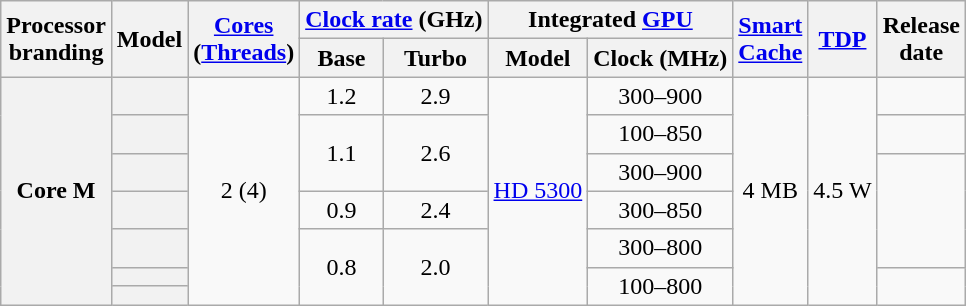<table class="wikitable sortable nowrap" style="text-align: center;">
<tr>
<th class="unsortable" rowspan="2">Processor<br>branding</th>
<th rowspan="2">Model</th>
<th class="unsortable" rowspan="2"><a href='#'>Cores</a><br>(<a href='#'>Threads</a>)</th>
<th colspan="2"><a href='#'>Clock rate</a> (GHz)</th>
<th colspan="2">Integrated <a href='#'>GPU</a></th>
<th class="unsortable" rowspan="2"><a href='#'>Smart<br>Cache</a></th>
<th rowspan="2"><a href='#'>TDP</a></th>
<th rowspan="2">Release<br>date</th>
</tr>
<tr>
<th class="unsortable">Base</th>
<th class="unsortable">Turbo</th>
<th class="unsortable">Model</th>
<th class="unsortable">Clock (MHz)</th>
</tr>
<tr>
<th rowspan=7>Core M</th>
<th style="text-align:left;" data-sort-value="sku7"></th>
<td rowspan=7>2 (4)</td>
<td>1.2</td>
<td>2.9</td>
<td rowspan=7><a href='#'>HD 5300</a></td>
<td>300–900</td>
<td rowspan=7>4 MB</td>
<td rowspan=7>4.5 W</td>
<td></td>
</tr>
<tr>
<th style="text-align:left;" data-sort-value="sku6"></th>
<td rowspan=2>1.1</td>
<td rowspan=2>2.6</td>
<td>100–850</td>
<td></td>
</tr>
<tr>
<th style="text-align:left;" data-sort-value="sku5"></th>
<td>300–900</td>
<td rowspan=3></td>
</tr>
<tr>
<th style="text-align:left;" data-sort-value="sku4"></th>
<td>0.9</td>
<td>2.4</td>
<td>300–850</td>
</tr>
<tr>
<th style="text-align:left;" data-sort-value="sku3"></th>
<td rowspan=3>0.8</td>
<td rowspan=3>2.0</td>
<td>300–800</td>
</tr>
<tr>
<th style="text-align:left;" data-sort-value="sku2"></th>
<td rowspan=2>100–800</td>
<td rowspan=2></td>
</tr>
<tr>
<th style="text-align:left;" data-sort-value="sku1"></th>
</tr>
</table>
